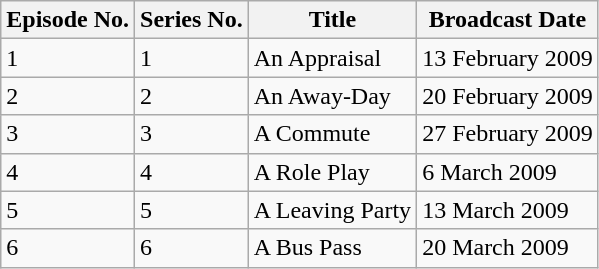<table class="wikitable">
<tr>
<th>Episode No.</th>
<th>Series No.</th>
<th>Title</th>
<th>Broadcast Date</th>
</tr>
<tr>
<td>1</td>
<td>1</td>
<td>An Appraisal</td>
<td>13 February 2009</td>
</tr>
<tr>
<td>2</td>
<td>2</td>
<td>An Away-Day</td>
<td>20 February 2009</td>
</tr>
<tr>
<td>3</td>
<td>3</td>
<td>A Commute</td>
<td>27 February 2009</td>
</tr>
<tr>
<td>4</td>
<td>4</td>
<td>A Role Play</td>
<td>6 March 2009</td>
</tr>
<tr>
<td>5</td>
<td>5</td>
<td>A Leaving Party</td>
<td>13 March 2009</td>
</tr>
<tr>
<td>6</td>
<td>6</td>
<td>A Bus Pass</td>
<td>20 March 2009</td>
</tr>
</table>
